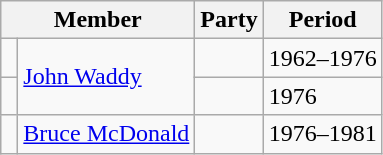<table class="wikitable">
<tr>
<th colspan="2">Member</th>
<th>Party</th>
<th>Period</th>
</tr>
<tr>
<td> </td>
<td rowspan="2"><a href='#'>John Waddy</a></td>
<td></td>
<td>1962–1976</td>
</tr>
<tr>
<td> </td>
<td></td>
<td>1976</td>
</tr>
<tr>
<td> </td>
<td><a href='#'>Bruce McDonald</a></td>
<td></td>
<td>1976–1981</td>
</tr>
</table>
